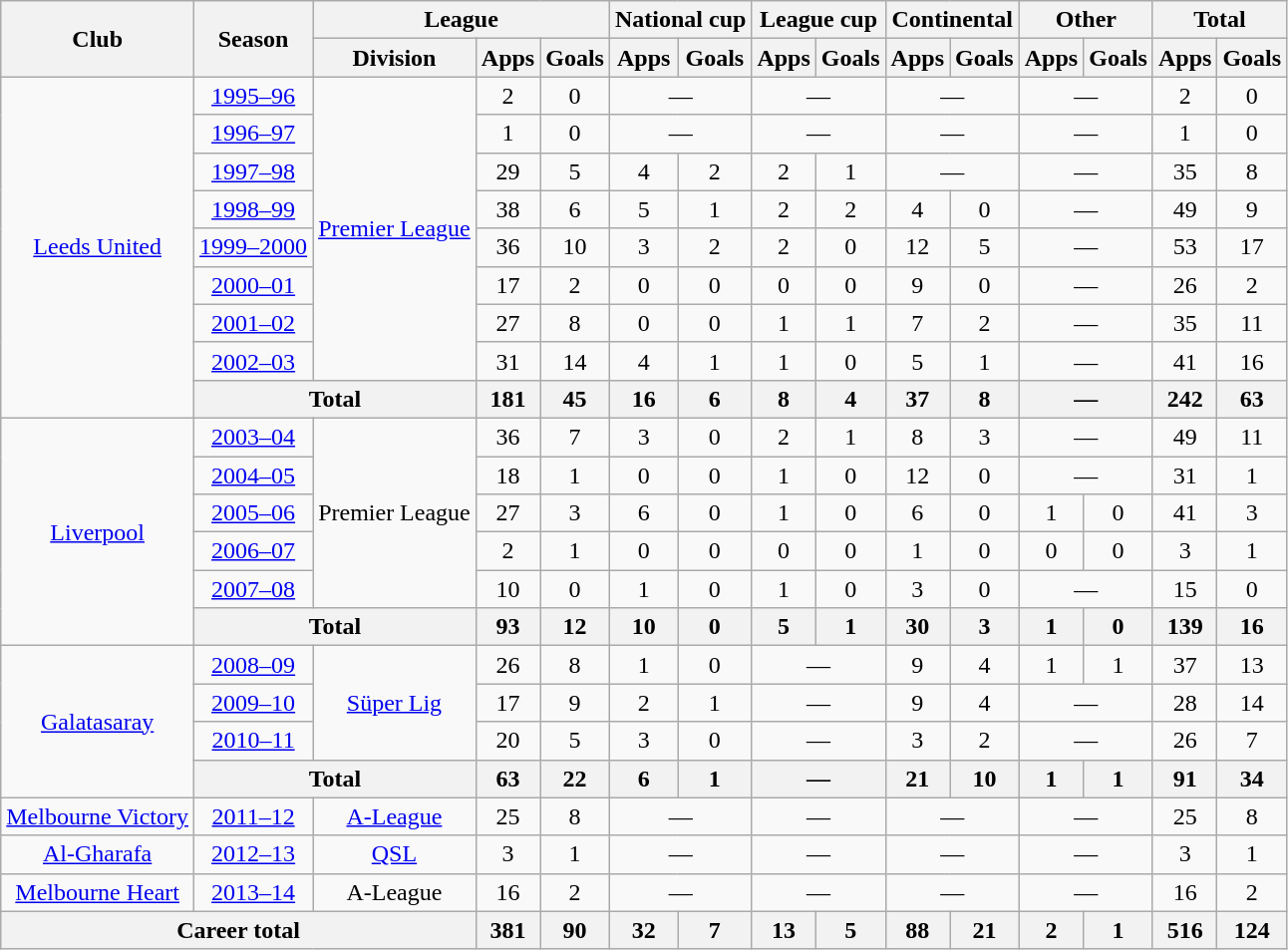<table class="wikitable" style="text-align: center;">
<tr>
<th rowspan="2">Club</th>
<th rowspan="2">Season</th>
<th colspan="3">League</th>
<th colspan="2">National cup</th>
<th colspan="2">League cup</th>
<th colspan="2">Continental</th>
<th colspan="2">Other</th>
<th colspan="2">Total</th>
</tr>
<tr>
<th>Division</th>
<th>Apps</th>
<th>Goals</th>
<th>Apps</th>
<th>Goals</th>
<th>Apps</th>
<th>Goals</th>
<th>Apps</th>
<th>Goals</th>
<th>Apps</th>
<th>Goals</th>
<th>Apps</th>
<th>Goals</th>
</tr>
<tr>
<td rowspan="9"><a href='#'>Leeds United</a></td>
<td><a href='#'>1995–96</a></td>
<td rowspan="8"><a href='#'>Premier League</a></td>
<td>2</td>
<td>0</td>
<td colspan="2">—</td>
<td colspan="2">—</td>
<td colspan="2">—</td>
<td colspan="2">—</td>
<td>2</td>
<td>0</td>
</tr>
<tr>
<td><a href='#'>1996–97</a></td>
<td>1</td>
<td>0</td>
<td colspan="2">—</td>
<td colspan="2">—</td>
<td colspan="2">—</td>
<td colspan="2">—</td>
<td>1</td>
<td>0</td>
</tr>
<tr>
<td><a href='#'>1997–98</a></td>
<td>29</td>
<td>5</td>
<td>4</td>
<td>2</td>
<td>2</td>
<td>1</td>
<td colspan="2">—</td>
<td colspan="2">—</td>
<td>35</td>
<td>8</td>
</tr>
<tr>
<td><a href='#'>1998–99</a></td>
<td>38</td>
<td>6</td>
<td>5</td>
<td>1</td>
<td>2</td>
<td>2</td>
<td>4</td>
<td>0</td>
<td colspan="2">—</td>
<td>49</td>
<td>9</td>
</tr>
<tr>
<td><a href='#'>1999–2000</a></td>
<td>36</td>
<td>10</td>
<td>3</td>
<td>2</td>
<td>2</td>
<td>0</td>
<td>12</td>
<td>5</td>
<td colspan="2">—</td>
<td>53</td>
<td>17</td>
</tr>
<tr>
<td><a href='#'>2000–01</a></td>
<td>17</td>
<td>2</td>
<td>0</td>
<td>0</td>
<td>0</td>
<td>0</td>
<td>9</td>
<td>0</td>
<td colspan="2">—</td>
<td>26</td>
<td>2</td>
</tr>
<tr>
<td><a href='#'>2001–02</a></td>
<td>27</td>
<td>8</td>
<td>0</td>
<td>0</td>
<td>1</td>
<td>1</td>
<td>7</td>
<td>2</td>
<td colspan="2">—</td>
<td>35</td>
<td>11</td>
</tr>
<tr>
<td><a href='#'>2002–03</a></td>
<td>31</td>
<td>14</td>
<td>4</td>
<td>1</td>
<td>1</td>
<td>0</td>
<td>5</td>
<td>1</td>
<td colspan="2">—</td>
<td>41</td>
<td>16</td>
</tr>
<tr>
<th colspan="2">Total</th>
<th>181</th>
<th>45</th>
<th>16</th>
<th>6</th>
<th>8</th>
<th>4</th>
<th>37</th>
<th>8</th>
<th colspan="2">—</th>
<th>242</th>
<th>63</th>
</tr>
<tr>
<td rowspan="6"><a href='#'>Liverpool</a></td>
<td><a href='#'>2003–04</a></td>
<td rowspan="5">Premier League</td>
<td>36</td>
<td>7</td>
<td>3</td>
<td>0</td>
<td>2</td>
<td>1</td>
<td>8</td>
<td>3</td>
<td colspan="2">—</td>
<td>49</td>
<td>11</td>
</tr>
<tr>
<td><a href='#'>2004–05</a></td>
<td>18</td>
<td>1</td>
<td>0</td>
<td>0</td>
<td>1</td>
<td>0</td>
<td>12</td>
<td>0</td>
<td colspan="2">—</td>
<td>31</td>
<td>1</td>
</tr>
<tr>
<td><a href='#'>2005–06</a></td>
<td>27</td>
<td>3</td>
<td>6</td>
<td>0</td>
<td>1</td>
<td>0</td>
<td>6</td>
<td>0</td>
<td>1</td>
<td>0</td>
<td>41</td>
<td>3</td>
</tr>
<tr>
<td><a href='#'>2006–07</a></td>
<td>2</td>
<td>1</td>
<td>0</td>
<td>0</td>
<td>0</td>
<td>0</td>
<td>1</td>
<td>0</td>
<td>0</td>
<td>0</td>
<td>3</td>
<td>1</td>
</tr>
<tr>
<td><a href='#'>2007–08</a></td>
<td>10</td>
<td>0</td>
<td>1</td>
<td>0</td>
<td>1</td>
<td>0</td>
<td>3</td>
<td>0</td>
<td colspan="2">—</td>
<td>15</td>
<td>0</td>
</tr>
<tr>
<th colspan="2">Total</th>
<th>93</th>
<th>12</th>
<th>10</th>
<th>0</th>
<th>5</th>
<th>1</th>
<th>30</th>
<th>3</th>
<th>1</th>
<th>0</th>
<th>139</th>
<th>16</th>
</tr>
<tr>
<td rowspan="4"><a href='#'>Galatasaray</a></td>
<td><a href='#'>2008–09</a></td>
<td rowspan="3"><a href='#'>Süper Lig</a></td>
<td>26</td>
<td>8</td>
<td>1</td>
<td>0</td>
<td colspan="2">—</td>
<td>9</td>
<td>4</td>
<td>1</td>
<td>1</td>
<td>37</td>
<td>13</td>
</tr>
<tr>
<td><a href='#'>2009–10</a></td>
<td>17</td>
<td>9</td>
<td>2</td>
<td>1</td>
<td colspan="2">—</td>
<td>9</td>
<td>4</td>
<td colspan="2">—</td>
<td>28</td>
<td>14</td>
</tr>
<tr>
<td><a href='#'>2010–11</a></td>
<td>20</td>
<td>5</td>
<td>3</td>
<td>0</td>
<td colspan="2">—</td>
<td>3</td>
<td>2</td>
<td colspan="2">—</td>
<td>26</td>
<td>7</td>
</tr>
<tr>
<th colspan="2">Total</th>
<th>63</th>
<th>22</th>
<th>6</th>
<th>1</th>
<th colspan="2">—</th>
<th>21</th>
<th>10</th>
<th>1</th>
<th>1</th>
<th>91</th>
<th>34</th>
</tr>
<tr>
<td><a href='#'>Melbourne Victory</a></td>
<td><a href='#'>2011–12</a></td>
<td><a href='#'>A-League</a></td>
<td>25</td>
<td>8</td>
<td colspan="2">—</td>
<td colspan="2">—</td>
<td colspan="2">—</td>
<td colspan="2">—</td>
<td>25</td>
<td>8</td>
</tr>
<tr>
<td><a href='#'>Al-Gharafa</a></td>
<td><a href='#'>2012–13</a></td>
<td><a href='#'>QSL</a></td>
<td>3</td>
<td>1</td>
<td colspan="2">—</td>
<td colspan="2">—</td>
<td colspan="2">—</td>
<td colspan="2">—</td>
<td>3</td>
<td>1</td>
</tr>
<tr>
<td><a href='#'>Melbourne Heart</a></td>
<td><a href='#'>2013–14</a></td>
<td>A-League</td>
<td>16</td>
<td>2</td>
<td colspan="2">—</td>
<td colspan="2">—</td>
<td colspan="2">—</td>
<td colspan="2">—</td>
<td>16</td>
<td>2</td>
</tr>
<tr>
<th colspan="3">Career total</th>
<th>381</th>
<th>90</th>
<th>32</th>
<th>7</th>
<th>13</th>
<th>5</th>
<th>88</th>
<th>21</th>
<th>2</th>
<th>1</th>
<th>516</th>
<th>124</th>
</tr>
</table>
